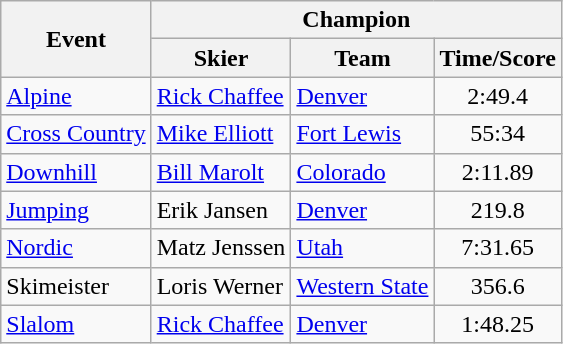<table class="wikitable">
<tr>
<th rowspan="2">Event</th>
<th colspan="3" bgcolor=000000>Champion</th>
</tr>
<tr>
<th>Skier</th>
<th>Team</th>
<th>Time/Score</th>
</tr>
<tr>
<td><a href='#'>Alpine</a></td>
<td><a href='#'>Rick Chaffee</a></td>
<td><a href='#'>Denver</a></td>
<td align=center>2:49.4</td>
</tr>
<tr>
<td><a href='#'>Cross Country</a></td>
<td><a href='#'>Mike Elliott</a></td>
<td><a href='#'>Fort Lewis</a></td>
<td align=center>55:34</td>
</tr>
<tr>
<td><a href='#'>Downhill</a></td>
<td><a href='#'>Bill Marolt</a> </td>
<td><a href='#'>Colorado</a></td>
<td align=center>2:11.89</td>
</tr>
<tr>
<td><a href='#'>Jumping</a></td>
<td> Erik Jansen </td>
<td><a href='#'>Denver</a></td>
<td align=center>219.8</td>
</tr>
<tr>
<td><a href='#'>Nordic</a></td>
<td> Matz Jenssen</td>
<td><a href='#'>Utah</a></td>
<td align=center>7:31.65</td>
</tr>
<tr>
<td>Skimeister</td>
<td>Loris Werner</td>
<td><a href='#'>Western State</a></td>
<td align=center>356.6</td>
</tr>
<tr>
<td><a href='#'>Slalom</a></td>
<td><a href='#'>Rick Chaffee</a></td>
<td><a href='#'>Denver</a></td>
<td align=center>1:48.25</td>
</tr>
</table>
